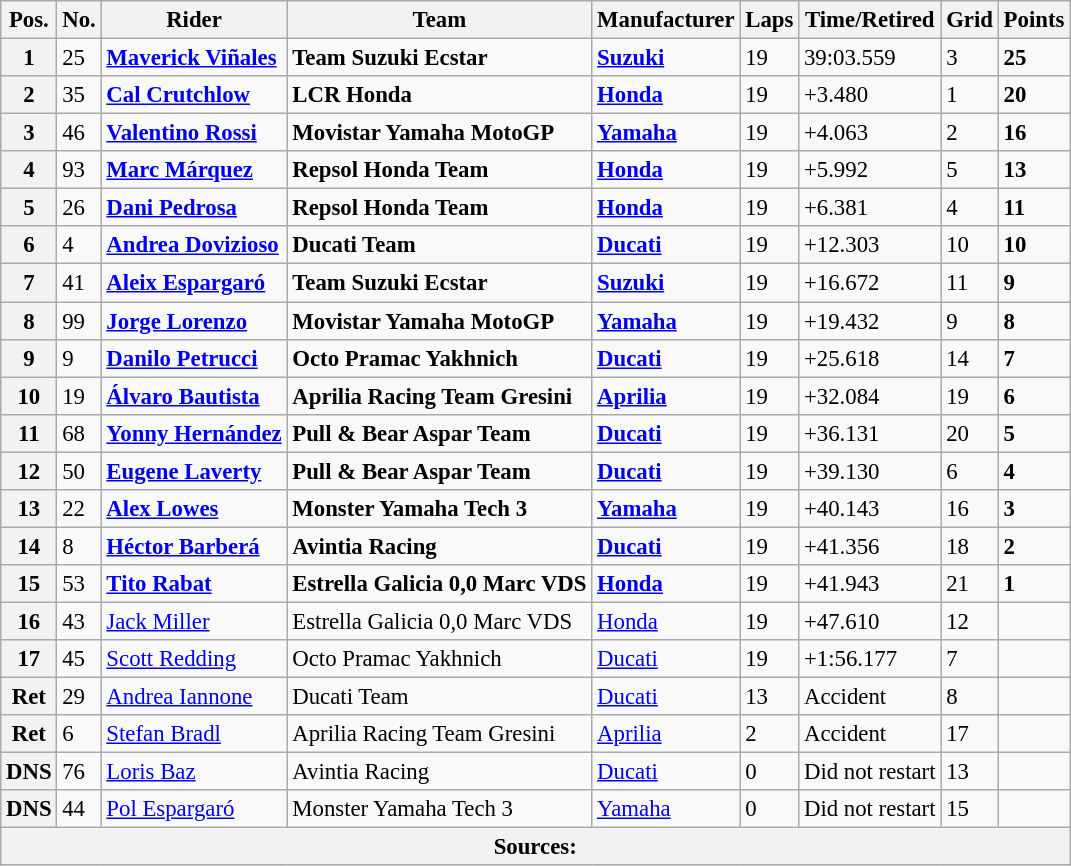<table class="wikitable" style="font-size: 95%;">
<tr>
<th>Pos.</th>
<th>No.</th>
<th>Rider</th>
<th>Team</th>
<th>Manufacturer</th>
<th>Laps</th>
<th>Time/Retired</th>
<th>Grid</th>
<th>Points</th>
</tr>
<tr>
<th>1</th>
<td>25</td>
<td> <strong><a href='#'>Maverick Viñales</a></strong></td>
<td><strong>Team Suzuki Ecstar</strong></td>
<td><strong><a href='#'>Suzuki</a></strong></td>
<td>19</td>
<td>39:03.559</td>
<td>3</td>
<td><strong>25</strong></td>
</tr>
<tr>
<th>2</th>
<td>35</td>
<td> <strong><a href='#'>Cal Crutchlow</a></strong></td>
<td><strong>LCR Honda</strong></td>
<td><strong><a href='#'>Honda</a></strong></td>
<td>19</td>
<td>+3.480</td>
<td>1</td>
<td><strong>20</strong></td>
</tr>
<tr>
<th>3</th>
<td>46</td>
<td> <strong><a href='#'>Valentino Rossi</a></strong></td>
<td><strong>Movistar Yamaha MotoGP</strong></td>
<td><strong><a href='#'>Yamaha</a></strong></td>
<td>19</td>
<td>+4.063</td>
<td>2</td>
<td><strong>16</strong></td>
</tr>
<tr>
<th>4</th>
<td>93</td>
<td> <strong><a href='#'>Marc Márquez</a></strong></td>
<td><strong>Repsol Honda Team</strong></td>
<td><strong><a href='#'>Honda</a></strong></td>
<td>19</td>
<td>+5.992</td>
<td>5</td>
<td><strong>13</strong></td>
</tr>
<tr>
<th>5</th>
<td>26</td>
<td> <strong><a href='#'>Dani Pedrosa</a></strong></td>
<td><strong>Repsol Honda Team</strong></td>
<td><strong><a href='#'>Honda</a></strong></td>
<td>19</td>
<td>+6.381</td>
<td>4</td>
<td><strong>11</strong></td>
</tr>
<tr>
<th>6</th>
<td>4</td>
<td> <strong><a href='#'>Andrea Dovizioso</a></strong></td>
<td><strong>Ducati Team</strong></td>
<td><strong><a href='#'>Ducati</a></strong></td>
<td>19</td>
<td>+12.303</td>
<td>10</td>
<td><strong>10</strong></td>
</tr>
<tr>
<th>7</th>
<td>41</td>
<td> <strong><a href='#'>Aleix Espargaró</a></strong></td>
<td><strong>Team Suzuki Ecstar</strong></td>
<td><strong><a href='#'>Suzuki</a></strong></td>
<td>19</td>
<td>+16.672</td>
<td>11</td>
<td><strong>9</strong></td>
</tr>
<tr>
<th>8</th>
<td>99</td>
<td> <strong><a href='#'>Jorge Lorenzo</a></strong></td>
<td><strong>Movistar Yamaha MotoGP</strong></td>
<td><strong><a href='#'>Yamaha</a></strong></td>
<td>19</td>
<td>+19.432</td>
<td>9</td>
<td><strong>8</strong></td>
</tr>
<tr>
<th>9</th>
<td>9</td>
<td> <strong><a href='#'>Danilo Petrucci</a></strong></td>
<td><strong>Octo Pramac Yakhnich</strong></td>
<td><strong><a href='#'>Ducati</a></strong></td>
<td>19</td>
<td>+25.618</td>
<td>14</td>
<td><strong>7</strong></td>
</tr>
<tr>
<th>10</th>
<td>19</td>
<td> <strong><a href='#'>Álvaro Bautista</a></strong></td>
<td><strong>Aprilia Racing Team Gresini</strong></td>
<td><strong><a href='#'>Aprilia</a></strong></td>
<td>19</td>
<td>+32.084</td>
<td>19</td>
<td><strong>6</strong></td>
</tr>
<tr>
<th>11</th>
<td>68</td>
<td> <strong><a href='#'>Yonny Hernández</a></strong></td>
<td><strong>Pull & Bear Aspar Team</strong></td>
<td><strong><a href='#'>Ducati</a></strong></td>
<td>19</td>
<td>+36.131</td>
<td>20</td>
<td><strong>5</strong></td>
</tr>
<tr>
<th>12</th>
<td>50</td>
<td> <strong><a href='#'>Eugene Laverty</a></strong></td>
<td><strong>Pull & Bear Aspar Team</strong></td>
<td><strong><a href='#'>Ducati</a></strong></td>
<td>19</td>
<td>+39.130</td>
<td>6</td>
<td><strong>4</strong></td>
</tr>
<tr>
<th>13</th>
<td>22</td>
<td> <strong><a href='#'>Alex Lowes</a></strong></td>
<td><strong>Monster Yamaha Tech 3</strong></td>
<td><strong><a href='#'>Yamaha</a></strong></td>
<td>19</td>
<td>+40.143</td>
<td>16</td>
<td><strong>3</strong></td>
</tr>
<tr>
<th>14</th>
<td>8</td>
<td> <strong><a href='#'>Héctor Barberá</a></strong></td>
<td><strong>Avintia Racing</strong></td>
<td><strong><a href='#'>Ducati</a></strong></td>
<td>19</td>
<td>+41.356</td>
<td>18</td>
<td><strong>2</strong></td>
</tr>
<tr>
<th>15</th>
<td>53</td>
<td> <strong><a href='#'>Tito Rabat</a></strong></td>
<td><strong>Estrella Galicia 0,0 Marc VDS</strong></td>
<td><strong><a href='#'>Honda</a></strong></td>
<td>19</td>
<td>+41.943</td>
<td>21</td>
<td><strong>1</strong></td>
</tr>
<tr>
<th>16</th>
<td>43</td>
<td> <a href='#'>Jack Miller</a></td>
<td>Estrella Galicia 0,0 Marc VDS</td>
<td><a href='#'>Honda</a></td>
<td>19</td>
<td>+47.610</td>
<td>12</td>
<td></td>
</tr>
<tr>
<th>17</th>
<td>45</td>
<td> <a href='#'>Scott Redding</a></td>
<td>Octo Pramac Yakhnich</td>
<td><a href='#'>Ducati</a></td>
<td>19</td>
<td>+1:56.177</td>
<td>7</td>
<td></td>
</tr>
<tr>
<th>Ret</th>
<td>29</td>
<td> <a href='#'>Andrea Iannone</a></td>
<td>Ducati Team</td>
<td><a href='#'>Ducati</a></td>
<td>13</td>
<td>Accident</td>
<td>8</td>
<td></td>
</tr>
<tr>
<th>Ret</th>
<td>6</td>
<td> <a href='#'>Stefan Bradl</a></td>
<td>Aprilia Racing Team Gresini</td>
<td><a href='#'>Aprilia</a></td>
<td>2</td>
<td>Accident</td>
<td>17</td>
<td></td>
</tr>
<tr>
<th>DNS</th>
<td>76</td>
<td> <a href='#'>Loris Baz</a></td>
<td>Avintia Racing</td>
<td><a href='#'>Ducati</a></td>
<td>0</td>
<td>Did not restart</td>
<td>13</td>
<td></td>
</tr>
<tr>
<th>DNS</th>
<td>44</td>
<td> <a href='#'>Pol Espargaró</a></td>
<td>Monster Yamaha Tech 3</td>
<td><a href='#'>Yamaha</a></td>
<td>0</td>
<td>Did not restart</td>
<td>15</td>
<td></td>
</tr>
<tr>
<th colspan=9>Sources:</th>
</tr>
</table>
